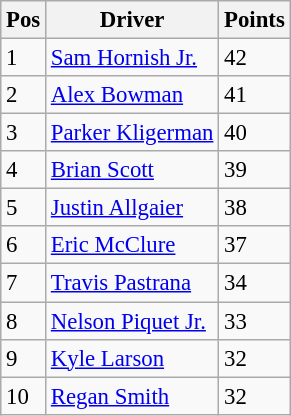<table class="sortable wikitable " style="font-size: 95%;">
<tr>
<th>Pos</th>
<th>Driver</th>
<th>Points</th>
</tr>
<tr>
<td>1</td>
<td><a href='#'>Sam Hornish Jr.</a></td>
<td>42</td>
</tr>
<tr>
<td>2</td>
<td><a href='#'>Alex Bowman</a></td>
<td>41</td>
</tr>
<tr>
<td>3</td>
<td><a href='#'>Parker Kligerman</a></td>
<td>40</td>
</tr>
<tr>
<td>4</td>
<td><a href='#'>Brian Scott</a></td>
<td>39</td>
</tr>
<tr>
<td>5</td>
<td><a href='#'>Justin Allgaier</a></td>
<td>38</td>
</tr>
<tr>
<td>6</td>
<td><a href='#'>Eric McClure</a></td>
<td>37</td>
</tr>
<tr>
<td>7</td>
<td><a href='#'>Travis Pastrana</a></td>
<td>34</td>
</tr>
<tr>
<td>8</td>
<td><a href='#'>Nelson Piquet Jr.</a></td>
<td>33</td>
</tr>
<tr>
<td>9</td>
<td><a href='#'>Kyle Larson</a></td>
<td>32</td>
</tr>
<tr>
<td>10</td>
<td><a href='#'>Regan Smith</a></td>
<td>32</td>
</tr>
</table>
